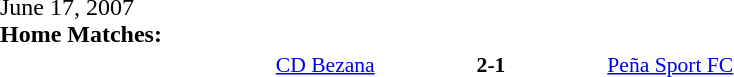<table width=100% cellspacing=1>
<tr>
<th width=20%></th>
<th width=12%></th>
<th width=20%></th>
<th></th>
</tr>
<tr>
<td>June 17, 2007<br><strong>Home Matches:</strong></td>
</tr>
<tr style=font-size:90%>
<td align=right><a href='#'>CD Bezana</a></td>
<td align=center><strong>2-1</strong></td>
<td><a href='#'>Peña Sport FC</a></td>
</tr>
</table>
